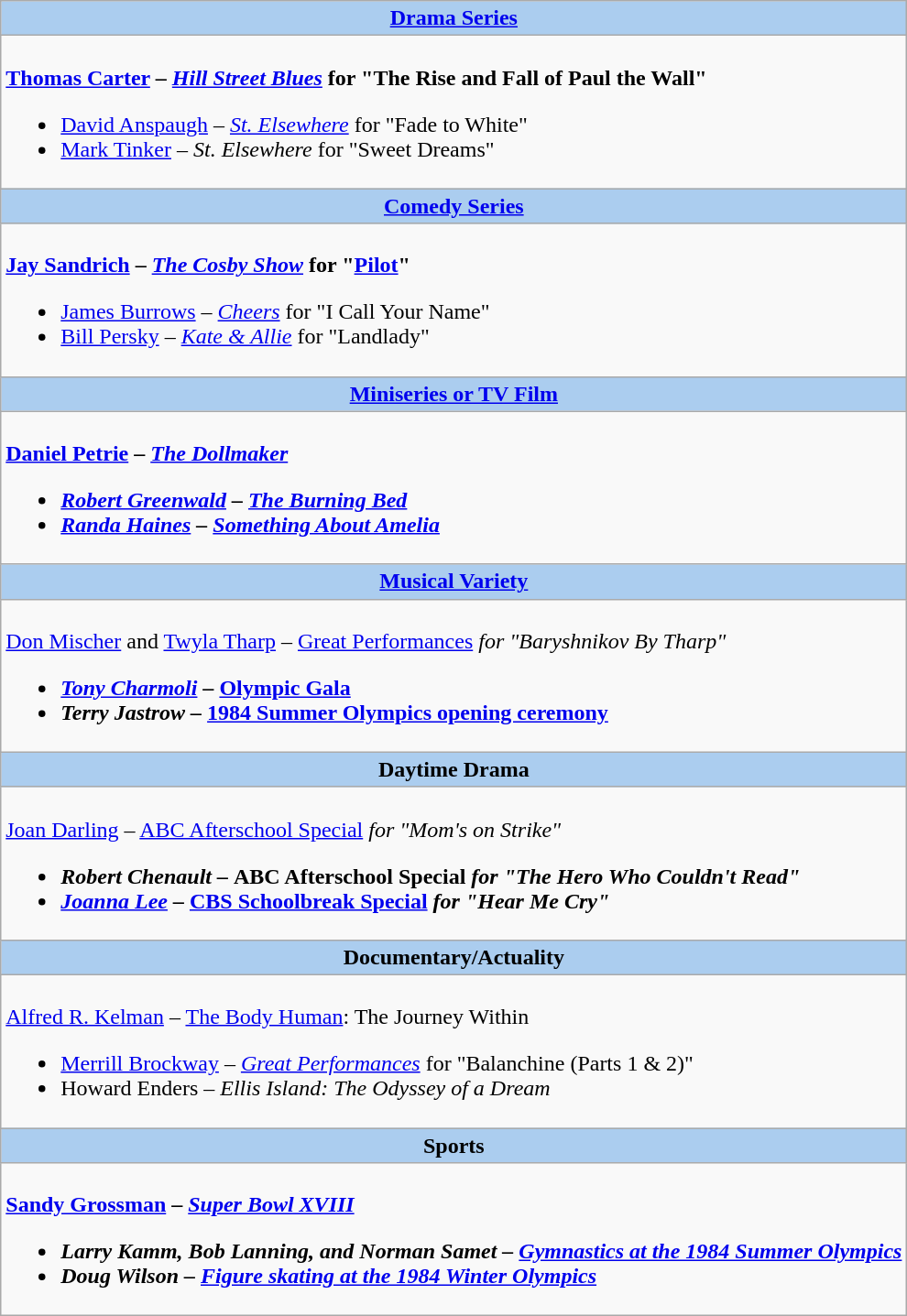<table class=wikitable style="width="100%">
<tr>
<th colspan="2" style="background:#abcdef;"><a href='#'>Drama Series</a></th>
</tr>
<tr>
<td colspan="2" style="vertical-align:top;"><br><strong><a href='#'>Thomas Carter</a> – <em><a href='#'>Hill Street Blues</a></em> for "The Rise and Fall of Paul the Wall"</strong><ul><li><a href='#'>David Anspaugh</a> – <em><a href='#'>St. Elsewhere</a></em> for "Fade to White"</li><li><a href='#'>Mark Tinker</a> – <em>St. Elsewhere</em> for "Sweet Dreams"</li></ul></td>
</tr>
<tr>
<th colspan="2" style="background:#abcdef;"><a href='#'>Comedy Series</a></th>
</tr>
<tr>
<td colspan="2" style="vertical-align:top;"><br><strong><a href='#'>Jay Sandrich</a> – <em><a href='#'>The Cosby Show</a></em> for "<a href='#'>Pilot</a>"</strong><ul><li><a href='#'>James Burrows</a> – <em><a href='#'>Cheers</a></em> for "I Call Your Name"</li><li><a href='#'>Bill Persky</a> – <em><a href='#'>Kate & Allie</a></em> for "Landlady"</li></ul></td>
</tr>
<tr>
<th colspan="2" style="background:#abcdef;"><a href='#'>Miniseries or TV Film</a></th>
</tr>
<tr>
<td colspan="2" style="vertical-align:top;"><br><strong><a href='#'>Daniel Petrie</a> – <em><a href='#'>The Dollmaker</a><strong><em><ul><li><a href='#'>Robert Greenwald</a> – </em><a href='#'>The Burning Bed</a><em></li><li><a href='#'>Randa Haines</a> – </em><a href='#'>Something About Amelia</a><em></li></ul></td>
</tr>
<tr>
<th colspan="2" style="background:#abcdef;"><a href='#'>Musical Variety</a></th>
</tr>
<tr>
<td colspan="2" style="vertical-align:top;"><br></strong><a href='#'>Don Mischer</a> and <a href='#'>Twyla Tharp</a> – </em><a href='#'>Great Performances</a><em> for "Baryshnikov By Tharp"<strong><ul><li><a href='#'>Tony Charmoli</a> – </em><a href='#'>Olympic Gala</a><em></li><li>Terry Jastrow – </em><a href='#'>1984 Summer Olympics opening ceremony</a><em></li></ul></td>
</tr>
<tr>
<th colspan="2" style="background:#abcdef;">Daytime Drama</th>
</tr>
<tr>
<td colspan="2" style="vertical-align:top;"><br></strong><a href='#'>Joan Darling</a> – </em><a href='#'>ABC Afterschool Special</a><em> for "Mom's on Strike"<strong><ul><li>Robert Chenault – </em>ABC Afterschool Special<em> for "The Hero Who Couldn't Read"</li><li><a href='#'>Joanna Lee</a> – </em><a href='#'>CBS Schoolbreak Special</a><em> for "Hear Me Cry"</li></ul></td>
</tr>
<tr>
<th colspan="2" style="background:#abcdef;">Documentary/Actuality</th>
</tr>
<tr>
<td colspan="2" style="vertical-align:top;"><br></strong><a href='#'>Alfred R. Kelman</a> – </em><a href='#'>The Body Human</a>: The Journey Within</em></strong><ul><li><a href='#'>Merrill Brockway</a> – <em><a href='#'>Great Performances</a></em> for "Balanchine (Parts 1 & 2)"</li><li>Howard Enders – <em>Ellis Island: The Odyssey of a Dream</em></li></ul></td>
</tr>
<tr>
<th colspan="2" style="background:#abcdef;">Sports</th>
</tr>
<tr>
<td colspan="2" style="vertical-align:top;"><br><strong><a href='#'>Sandy Grossman</a> – <em><a href='#'>Super Bowl XVIII</a><strong><em><ul><li>Larry Kamm, Bob Lanning, and Norman Samet – </em><a href='#'>Gymnastics at the 1984 Summer Olympics</a><em></li><li>Doug Wilson – </em><a href='#'>Figure skating at the 1984 Winter Olympics</a><em></li></ul></td>
</tr>
</table>
